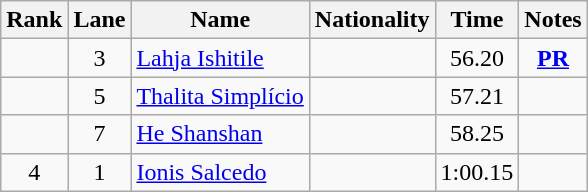<table class="wikitable sortable" style="text-align:center">
<tr>
<th>Rank</th>
<th>Lane</th>
<th>Name</th>
<th>Nationality</th>
<th>Time</th>
<th>Notes</th>
</tr>
<tr>
<td></td>
<td>3</td>
<td align="left"><a href='#'>Lahja Ishitile</a><br></td>
<td align="left"></td>
<td>56.20</td>
<td><strong><a href='#'>PR</a></strong></td>
</tr>
<tr>
<td></td>
<td>5</td>
<td align="left"><a href='#'>Thalita Simplício</a><br></td>
<td align="left"></td>
<td>57.21</td>
<td></td>
</tr>
<tr>
<td></td>
<td>7</td>
<td align="left"><a href='#'>He Shanshan</a><br></td>
<td align="left"></td>
<td>58.25</td>
<td></td>
</tr>
<tr>
<td>4</td>
<td>1</td>
<td align="left"><a href='#'>Ionis Salcedo</a><br></td>
<td align="left"></td>
<td>1:00.15</td>
<td></td>
</tr>
</table>
